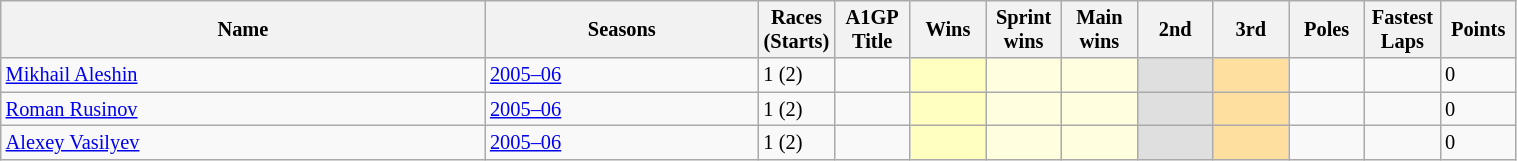<table class="wikitable sortable" style="font-size: 85%" width="80%">
<tr>
<th>Name</th>
<th>Seasons</th>
<th width="5%">Races<br>(Starts)</th>
<th width="5%">A1GP Title</th>
<th width="5%">Wins</th>
<th width="5%">Sprint<br>wins</th>
<th width="5%">Main<br>wins</th>
<th width="5%">2nd</th>
<th width="5%">3rd</th>
<th width="5%">Poles</th>
<th width="5%">Fastest<br>Laps</th>
<th width="5%">Points</th>
</tr>
<tr>
<td><a href='#'>Mikhail Aleshin</a></td>
<td><a href='#'>2005–06</a></td>
<td>1 (2)</td>
<td></td>
<td style="background:#FFFFBF;"></td>
<td style="background:#FFFFDF;"></td>
<td style="background:#FFFFDF;"></td>
<td style="background:#DFDFDF;"></td>
<td style="background:#FFDF9F;"></td>
<td></td>
<td></td>
<td>0</td>
</tr>
<tr>
<td><a href='#'>Roman Rusinov</a></td>
<td><a href='#'>2005–06</a></td>
<td>1 (2)</td>
<td></td>
<td style="background:#FFFFBF;"></td>
<td style="background:#FFFFDF;"></td>
<td style="background:#FFFFDF;"></td>
<td style="background:#DFDFDF;"></td>
<td style="background:#FFDF9F;"></td>
<td></td>
<td></td>
<td>0</td>
</tr>
<tr>
<td><a href='#'>Alexey Vasilyev</a></td>
<td><a href='#'>2005–06</a></td>
<td>1 (2)</td>
<td></td>
<td style="background:#FFFFBF;"></td>
<td style="background:#FFFFDF;"></td>
<td style="background:#FFFFDF;"></td>
<td style="background:#DFDFDF;"></td>
<td style="background:#FFDF9F;"></td>
<td></td>
<td></td>
<td>0</td>
</tr>
</table>
